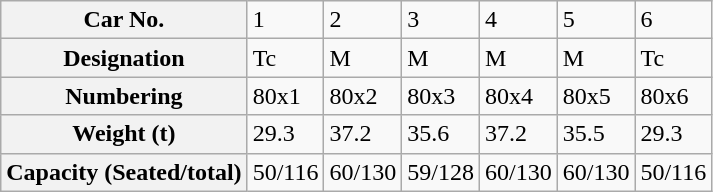<table class="wikitable">
<tr>
<th>Car No.</th>
<td>1</td>
<td>2</td>
<td>3</td>
<td>4</td>
<td>5</td>
<td>6</td>
</tr>
<tr>
<th>Designation</th>
<td>Tc</td>
<td>M</td>
<td>M</td>
<td>M</td>
<td>M</td>
<td>Tc</td>
</tr>
<tr>
<th>Numbering</th>
<td>80x1</td>
<td>80x2</td>
<td>80x3</td>
<td>80x4</td>
<td>80x5</td>
<td>80x6</td>
</tr>
<tr>
<th>Weight (t)</th>
<td>29.3</td>
<td>37.2</td>
<td>35.6</td>
<td>37.2</td>
<td>35.5</td>
<td>29.3</td>
</tr>
<tr>
<th>Capacity (Seated/total)</th>
<td>50/116</td>
<td>60/130</td>
<td>59/128</td>
<td>60/130</td>
<td>60/130</td>
<td>50/116</td>
</tr>
</table>
